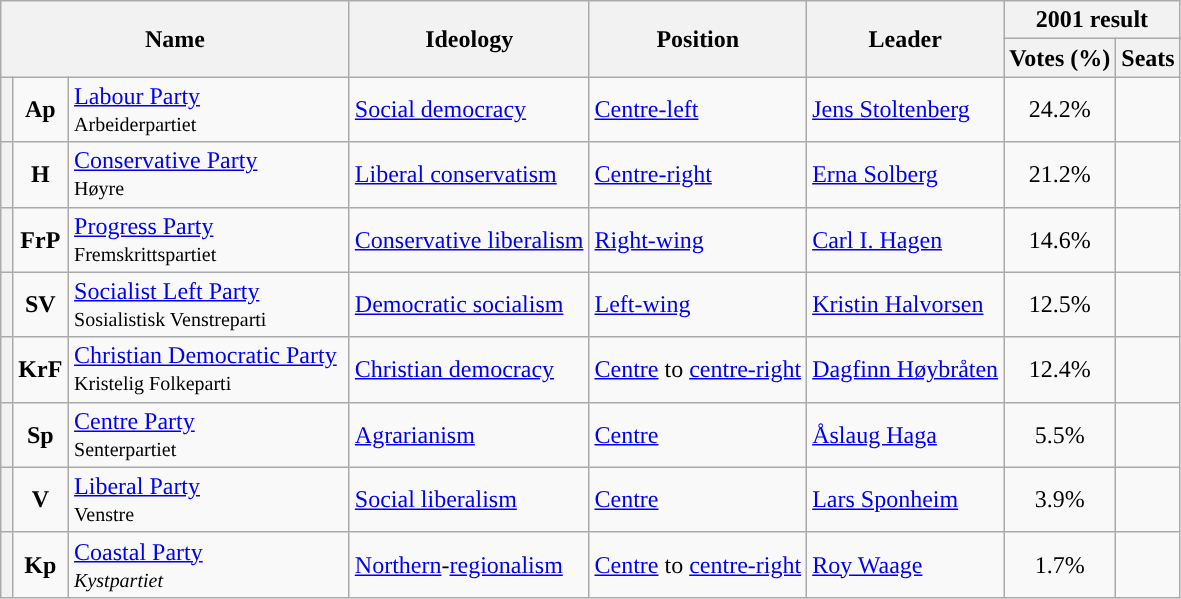<table class="wikitable">
<tr>
<th rowspan=2 colspan=3 width=225px>Name</th>
<th rowspan=2>Ideology</th>
<th rowspan=2>Position</th>
<th rowspan=2>Leader</th>
<th colspan=2>2001 result</th>
</tr>
<tr>
<th>Votes (%)</th>
<th>Seats</th>
</tr>
<tr>
<th style="background:"></th>
<td align=center><strong>Ap</strong></td>
<td><a href='#'>Labour Party</a><br><small>Arbeiderpartiet</small></td>
<td><a href='#'>Social democracy</a></td>
<td><a href='#'>Centre-left</a></td>
<td><a href='#'>Jens Stoltenberg</a></td>
<td align=center>24.2%</td>
<td></td>
</tr>
<tr>
<th style="background:"></th>
<td align=center><strong>H</strong></td>
<td><a href='#'>Conservative Party</a><br><small>Høyre</small></td>
<td><a href='#'>Liberal conservatism</a></td>
<td><a href='#'>Centre-right</a></td>
<td><a href='#'>Erna Solberg</a></td>
<td align=center>21.2%</td>
<td></td>
</tr>
<tr>
<th style="background:"></th>
<td align=center><strong>FrP</strong></td>
<td><a href='#'>Progress Party</a><br><small>Fremskrittspartiet</small></td>
<td><a href='#'>Conservative liberalism</a></td>
<td><a href='#'>Right-wing</a></td>
<td><a href='#'>Carl I. Hagen</a></td>
<td align=center>14.6%</td>
<td></td>
</tr>
<tr>
<th style="background:"></th>
<td align="center"><strong>SV</strong></td>
<td><a href='#'>Socialist Left Party</a><br><small>Sosialistisk Venstreparti</small></td>
<td><a href='#'>Democratic socialism</a></td>
<td><a href='#'>Left-wing</a></td>
<td><a href='#'>Kristin Halvorsen</a></td>
<td align="center">12.5%</td>
<td></td>
</tr>
<tr>
<th style="background:"></th>
<td align="center"><strong>KrF</strong></td>
<td><a href='#'>Christian Democratic Party</a><br><small>Kristelig Folkeparti</small></td>
<td><a href='#'>Christian democracy</a></td>
<td><a href='#'>Centre</a> to <a href='#'>centre-right</a></td>
<td><a href='#'>Dagfinn Høybråten</a></td>
<td align="center">12.4%</td>
<td></td>
</tr>
<tr>
<th style="background:"></th>
<td align=center><strong>Sp</strong></td>
<td><a href='#'>Centre Party</a><br><small>Senterpartiet</small></td>
<td><a href='#'>Agrarianism</a></td>
<td><a href='#'>Centre</a></td>
<td><a href='#'>Åslaug Haga</a></td>
<td align=center>5.5%</td>
<td></td>
</tr>
<tr>
<th style="background:"></th>
<td align=center><strong>V</strong></td>
<td><a href='#'>Liberal Party</a><br><small>Venstre</small></td>
<td><a href='#'>Social liberalism</a></td>
<td><a href='#'>Centre</a></td>
<td><a href='#'>Lars Sponheim</a></td>
<td align=center>3.9%</td>
<td></td>
</tr>
<tr>
<th style="background:"></th>
<td align="center"><strong>Kp</strong></td>
<td><a href='#'>Coastal Party</a><br><small><em>Kystpartiet</em></small></td>
<td><a href='#'>Northern</a>-<a href='#'>regionalism</a></td>
<td><a href='#'>Centre</a> to <a href='#'>centre-right</a></td>
<td><a href='#'>Roy Waage</a></td>
<td align="center">1.7%</td>
<td></td>
</tr>
</table>
